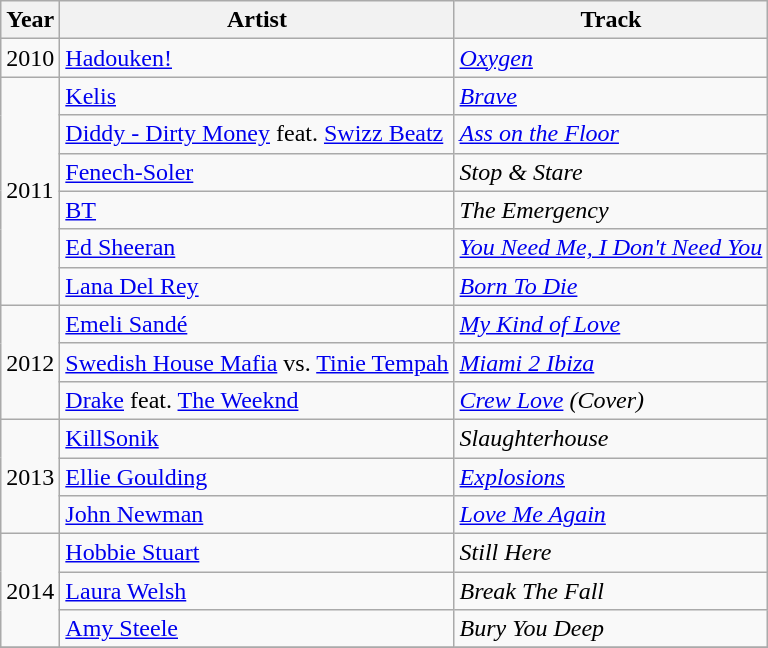<table class="wikitable">
<tr>
<th>Year</th>
<th>Artist</th>
<th>Track</th>
</tr>
<tr>
<td>2010</td>
<td><a href='#'>Hadouken!</a></td>
<td><em><a href='#'>Oxygen</a></em></td>
</tr>
<tr>
<td rowspan=6>2011</td>
<td><a href='#'>Kelis</a></td>
<td><em><a href='#'>Brave</a></em></td>
</tr>
<tr>
<td><a href='#'>Diddy - Dirty Money</a> feat. <a href='#'>Swizz Beatz</a></td>
<td><em><a href='#'>Ass on the Floor</a></em></td>
</tr>
<tr>
<td><a href='#'>Fenech-Soler</a></td>
<td><em>Stop & Stare</em></td>
</tr>
<tr>
<td><a href='#'>BT</a></td>
<td><em>The Emergency</em></td>
</tr>
<tr>
<td><a href='#'>Ed Sheeran</a></td>
<td><em><a href='#'>You Need Me, I Don't Need You</a></em></td>
</tr>
<tr>
<td><a href='#'>Lana Del Rey</a></td>
<td><em><a href='#'>Born To Die</a></em></td>
</tr>
<tr>
<td rowspan=3>2012</td>
<td><a href='#'>Emeli Sandé</a></td>
<td><em><a href='#'>My Kind of Love</a></em></td>
</tr>
<tr>
<td><a href='#'>Swedish House Mafia</a> vs. <a href='#'>Tinie Tempah</a></td>
<td><em><a href='#'>Miami 2 Ibiza</a></em></td>
</tr>
<tr>
<td><a href='#'>Drake</a> feat. <a href='#'>The Weeknd</a></td>
<td><em><a href='#'>Crew Love</a> (Cover)</em></td>
</tr>
<tr>
<td rowspan=3>2013</td>
<td><a href='#'>KillSonik</a></td>
<td><em>Slaughterhouse</em></td>
</tr>
<tr>
<td><a href='#'>Ellie Goulding</a></td>
<td><em><a href='#'>Explosions</a></em></td>
</tr>
<tr>
<td><a href='#'>John Newman</a></td>
<td><em><a href='#'>Love Me Again</a></em></td>
</tr>
<tr>
<td rowspan=3>2014</td>
<td><a href='#'>Hobbie Stuart</a></td>
<td><em>Still Here</em></td>
</tr>
<tr>
<td><a href='#'>Laura Welsh</a></td>
<td><em>Break The Fall</em></td>
</tr>
<tr>
<td><a href='#'>Amy Steele</a></td>
<td><em>Bury You Deep</em></td>
</tr>
<tr>
</tr>
</table>
